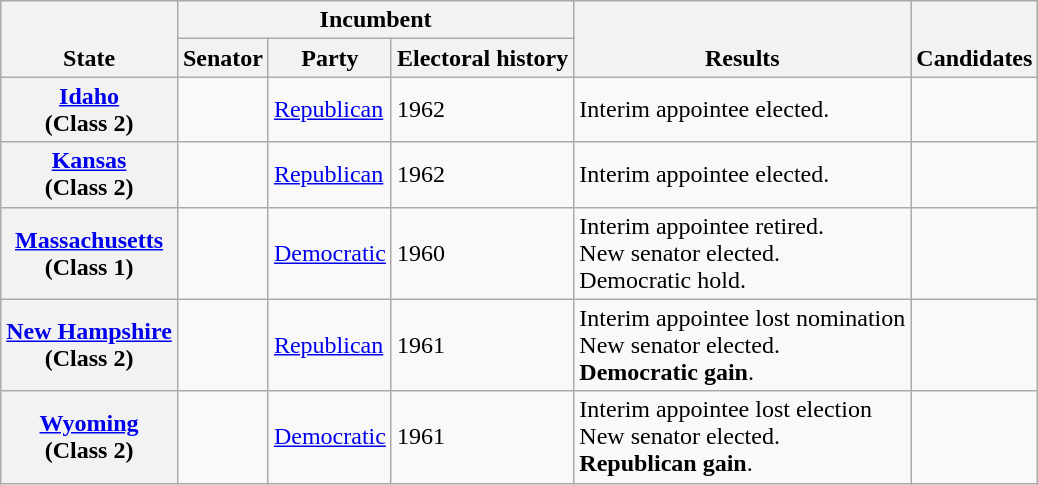<table class="wikitable sortable">
<tr valign=bottom>
<th rowspan=2>State</th>
<th colspan=3>Incumbent</th>
<th rowspan=2>Results</th>
<th rowspan=2>Candidates</th>
</tr>
<tr>
<th>Senator</th>
<th>Party</th>
<th>Electoral history</th>
</tr>
<tr>
<th><a href='#'>Idaho</a><br>(Class 2)</th>
<td></td>
<td><a href='#'>Republican</a></td>
<td data-sort-value="1962-08-06">1962 </td>
<td>Interim appointee elected.</td>
<td nowrap></td>
</tr>
<tr>
<th><a href='#'>Kansas</a><br>(Class 2)</th>
<td></td>
<td><a href='#'>Republican</a></td>
<td data-sort-value="1962-01-31">1962 </td>
<td>Interim appointee elected.</td>
<td nowrap></td>
</tr>
<tr>
<th><a href='#'>Massachusetts</a><br>(Class 1)</th>
<td></td>
<td><a href='#'>Democratic</a></td>
<td>1960 </td>
<td>Interim appointee retired.<br>New senator elected.<br>Democratic hold.</td>
<td nowrap></td>
</tr>
<tr>
<th><a href='#'>New Hampshire</a><br>(Class 2)</th>
<td></td>
<td><a href='#'>Republican</a></td>
<td data-sort-value="1961-12-07">1961 </td>
<td>Interim appointee lost nomination<br>New senator elected.<br><strong>Democratic gain</strong>.</td>
<td nowrap></td>
</tr>
<tr>
<th><a href='#'>Wyoming</a><br>(Class 2)</th>
<td></td>
<td><a href='#'>Democratic</a></td>
<td data-sort-value="1961-01-03">1961 </td>
<td>Interim appointee lost election<br>New senator elected.<br><strong>Republican gain</strong>.</td>
<td nowrap></td>
</tr>
</table>
